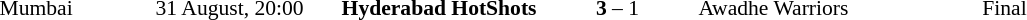<table style="font-size:90%">
<tr>
<td width=100>Mumbai</td>
<td width=100>31 August, 20:00</td>
<td width="150" align="right"><strong>Hyderabad HotShots</strong></td>
<td width=100 align=center><strong>3</strong> – 1</td>
<td width=150>Awadhe Warriors</td>
<td width=100 align=center>Final</td>
</tr>
</table>
